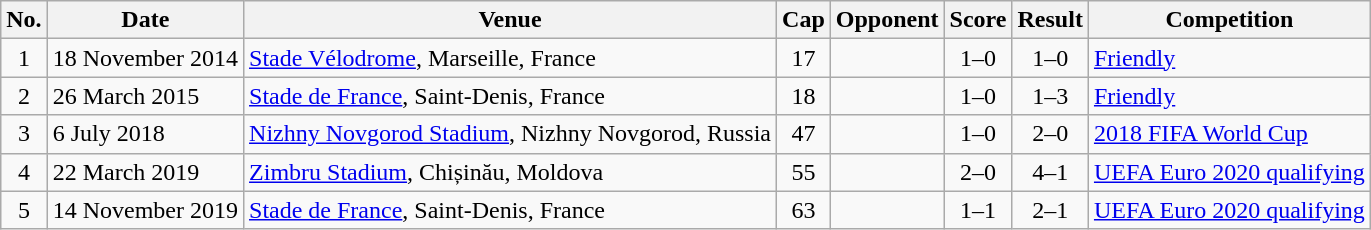<table class="wikitable sortable">
<tr>
<th scope="col">No.</th>
<th scope="col">Date</th>
<th scope="col">Venue</th>
<th scope="col">Cap</th>
<th scope="col">Opponent</th>
<th scope="col">Score</th>
<th scope="col">Result</th>
<th scope="col">Competition</th>
</tr>
<tr>
<td align="center">1</td>
<td>18 November 2014</td>
<td><a href='#'>Stade Vélodrome</a>, Marseille, France</td>
<td align="center">17</td>
<td></td>
<td align="center">1–0</td>
<td align="center">1–0</td>
<td><a href='#'>Friendly</a></td>
</tr>
<tr>
<td align="center">2</td>
<td>26 March 2015</td>
<td><a href='#'>Stade de France</a>, Saint-Denis, France</td>
<td align="center">18</td>
<td></td>
<td align="center">1–0</td>
<td align="center">1–3</td>
<td><a href='#'>Friendly</a></td>
</tr>
<tr>
<td align="center">3</td>
<td>6 July 2018</td>
<td><a href='#'>Nizhny Novgorod Stadium</a>, Nizhny Novgorod, Russia</td>
<td align="center">47</td>
<td></td>
<td align="center">1–0</td>
<td align="center">2–0</td>
<td><a href='#'>2018 FIFA World Cup</a></td>
</tr>
<tr>
<td align="center">4</td>
<td>22 March 2019</td>
<td><a href='#'>Zimbru Stadium</a>, Chișinău, Moldova</td>
<td align="center">55</td>
<td></td>
<td align="center">2–0</td>
<td align="center">4–1</td>
<td><a href='#'>UEFA Euro 2020 qualifying</a></td>
</tr>
<tr>
<td align="center">5</td>
<td>14 November 2019</td>
<td><a href='#'>Stade de France</a>, Saint-Denis, France</td>
<td align="center">63</td>
<td></td>
<td align="center">1–1</td>
<td align="center">2–1</td>
<td><a href='#'>UEFA Euro 2020 qualifying</a></td>
</tr>
</table>
